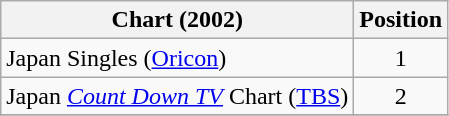<table class="wikitable plainrowheaders">
<tr>
<th>Chart (2002)</th>
<th>Position</th>
</tr>
<tr>
<td>Japan Singles (<a href='#'>Oricon</a>)</td>
<td align="center">1</td>
</tr>
<tr>
<td>Japan <em><a href='#'>Count Down TV</a></em> Chart (<a href='#'>TBS</a>)</td>
<td style="text-align:center;">2</td>
</tr>
<tr>
</tr>
</table>
